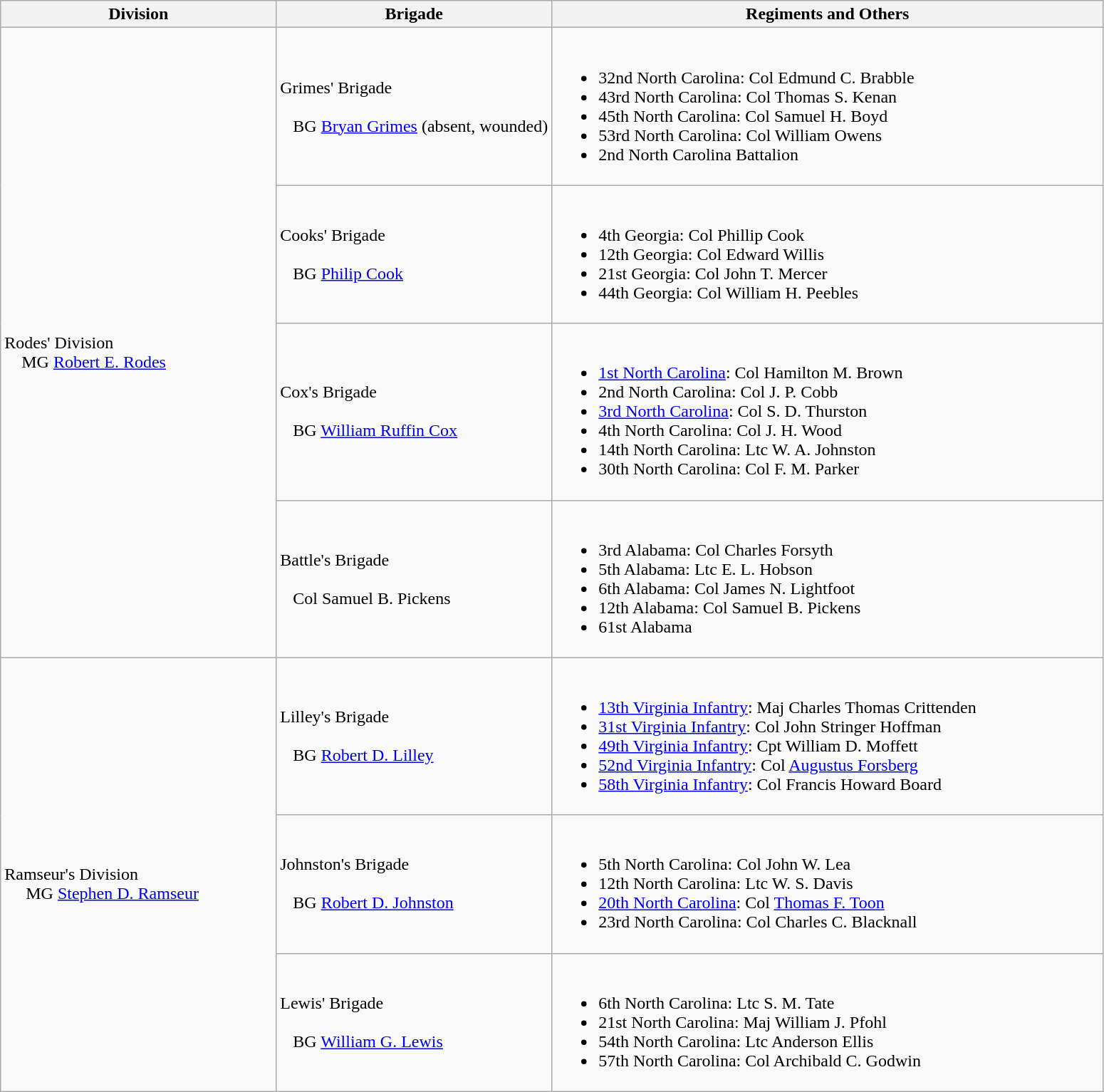<table class="wikitable">
<tr>
<th width=25%>Division</th>
<th width=25%>Brigade</th>
<th>Regiments and Others</th>
</tr>
<tr>
<td rowspan=4><br>Rodes' Division
<br>
    MG <a href='#'>Robert E. Rodes</a></td>
<td>Grimes' Brigade<br><br>  
BG <a href='#'>Bryan Grimes</a> (absent, wounded)</td>
<td><br><ul><li>32nd North Carolina: Col Edmund C. Brabble</li><li>43rd North Carolina: Col Thomas S. Kenan</li><li>45th North Carolina: Col Samuel H. Boyd</li><li>53rd North Carolina: Col William Owens</li><li>2nd North Carolina Battalion</li></ul></td>
</tr>
<tr>
<td>Cooks' Brigade<br><br>  
BG <a href='#'>Philip Cook</a></td>
<td><br><ul><li>4th Georgia: Col Phillip Cook</li><li>12th Georgia: Col Edward Willis</li><li>21st Georgia: Col John T. Mercer</li><li>44th Georgia: Col William H. Peebles</li></ul></td>
</tr>
<tr>
<td>Cox's Brigade<br><br>  
BG <a href='#'>William Ruffin Cox</a></td>
<td><br><ul><li><a href='#'>1st North Carolina</a>: Col Hamilton M. Brown</li><li>2nd North Carolina: Col J. P. Cobb</li><li><a href='#'>3rd North Carolina</a>: Col S. D. Thurston</li><li>4th North Carolina: Col J. H. Wood</li><li>14th North Carolina: Ltc W. A. Johnston</li><li>30th North Carolina: Col F. M. Parker</li></ul></td>
</tr>
<tr>
<td>Battle's Brigade<br><br>  
Col Samuel B. Pickens</td>
<td><br><ul><li>3rd Alabama: Col Charles Forsyth</li><li>5th Alabama: Ltc E. L. Hobson</li><li>6th Alabama: Col James N. Lightfoot</li><li>12th Alabama: Col Samuel B. Pickens</li><li>61st Alabama</li></ul></td>
</tr>
<tr>
<td rowspan=3><br>Ramseur's Division
<br>    
MG <a href='#'>Stephen D. Ramseur</a></td>
<td>Lilley's Brigade<br><br>  
BG <a href='#'>Robert D. Lilley</a></td>
<td><br><ul><li><a href='#'>13th Virginia Infantry</a>: Maj Charles Thomas Crittenden</li><li><a href='#'>31st Virginia Infantry</a>: Col John Stringer Hoffman</li><li><a href='#'>49th Virginia Infantry</a>: Cpt William D. Moffett</li><li><a href='#'>52nd Virginia Infantry</a>: Col <a href='#'>Augustus Forsberg</a></li><li><a href='#'>58th Virginia Infantry</a>: Col Francis Howard Board</li></ul></td>
</tr>
<tr>
<td>Johnston's Brigade<br><br>  
BG <a href='#'>Robert D. Johnston</a></td>
<td><br><ul><li>5th North Carolina: Col John W. Lea</li><li>12th North Carolina: Ltc W. S. Davis</li><li><a href='#'>20th North Carolina</a>: Col <a href='#'>Thomas F. Toon</a></li><li>23rd North Carolina: Col Charles C. Blacknall</li></ul></td>
</tr>
<tr>
<td>Lewis' Brigade<br><br>  
BG <a href='#'>William G. Lewis</a></td>
<td><br><ul><li>6th North Carolina: Ltc S. M. Tate</li><li>21st North Carolina: Maj William J. Pfohl</li><li>54th North Carolina: Ltc Anderson Ellis</li><li>57th North Carolina: Col Archibald C. Godwin</li></ul></td>
</tr>
</table>
